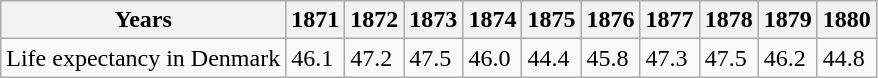<table class="wikitable">
<tr>
<th>Years</th>
<th>1871</th>
<th>1872</th>
<th>1873</th>
<th>1874</th>
<th>1875</th>
<th>1876</th>
<th>1877</th>
<th>1878</th>
<th>1879</th>
<th>1880</th>
</tr>
<tr>
<td>Life expectancy in Denmark</td>
<td>46.1</td>
<td>47.2</td>
<td>47.5</td>
<td>46.0</td>
<td>44.4</td>
<td>45.8</td>
<td>47.3</td>
<td>47.5</td>
<td>46.2</td>
<td>44.8</td>
</tr>
</table>
